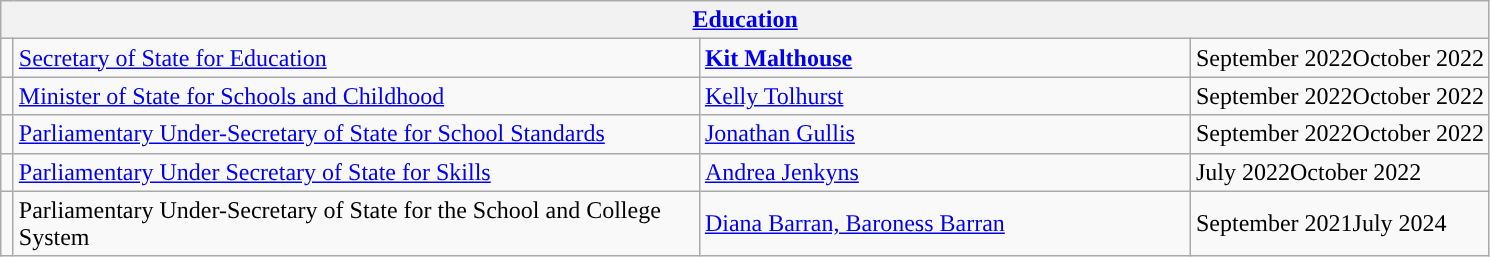<table class="wikitable">
<tr>
<th colspan="4"><a href='#'>Education</a></th>
</tr>
<tr>
<td rowspan="1" style="width: 1px; background: "></td>
<td rowspan=1 style="width: 450px;"><a href='#'>Secretary of State for Education</a></td>
<td style="width: 320px;"><strong><a href='#'>Kit Malthouse</a></strong></td>
<td>September 2022October 2022</td>
</tr>
<tr>
<td rowspan="1" style="width: 1px; background: "></td>
<td rowspan=1><a href='#'>Minister of State for Schools and Childhood</a></td>
<td style="width: 320px;"><a href='#'>Kelly Tolhurst</a></td>
<td>September 2022October 2022</td>
</tr>
<tr>
<td rowspan="1" style="width: 1px; background: "></td>
<td rowspan=1><a href='#'>Parliamentary Under-Secretary of State for School Standards</a></td>
<td style="width: 320px;"><a href='#'>Jonathan Gullis</a></td>
<td>September 2022October 2022</td>
</tr>
<tr>
<td rowspan="1" style="width: 1px; background: "></td>
<td rowspan=1><a href='#'>Parliamentary Under Secretary of State for Skills</a></td>
<td style="width: 320px;"><a href='#'>Andrea Jenkyns</a></td>
<td>July 2022October 2022</td>
</tr>
<tr>
<td rowspan=1 style="width: 1px; background: "></td>
<td rowspan=1>Parliamentary Under-Secretary of State for the School and College System</td>
<td><a href='#'>Diana Barran, Baroness Barran</a> </td>
<td>September 2021July 2024</td>
</tr>
</table>
